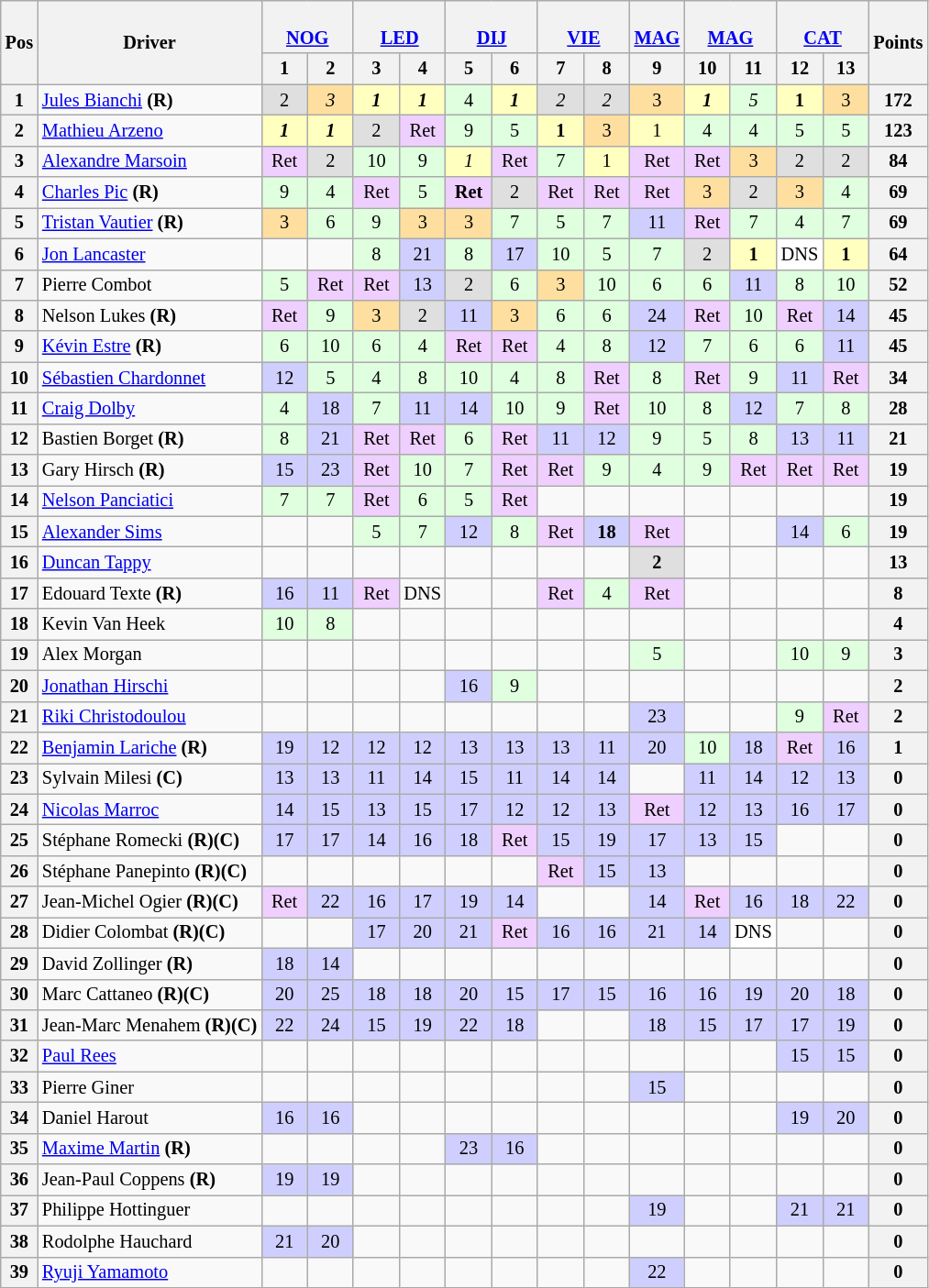<table class="wikitable" style="font-size:85%; text-align:center;">
<tr>
<th rowspan=2>Pos</th>
<th rowspan=2>Driver</th>
<th colspan=2><br><a href='#'>NOG</a></th>
<th colspan=2><br><a href='#'>LED</a></th>
<th colspan=2><br><a href='#'>DIJ</a></th>
<th colspan=2><br><a href='#'>VIE</a></th>
<th><br><a href='#'>MAG</a></th>
<th colspan=2><br><a href='#'>MAG</a></th>
<th colspan=2><br><a href='#'>CAT</a></th>
<th rowspan=2>Points</th>
</tr>
<tr>
<th width="27">1</th>
<th width="27">2</th>
<th width="27">3</th>
<th width="27">4</th>
<th width="27">5</th>
<th width="27">6</th>
<th width="27">7</th>
<th width="27">8</th>
<th width="27">9</th>
<th width="27">10</th>
<th width="27">11</th>
<th width="27">12</th>
<th width="27">13</th>
</tr>
<tr>
<th>1</th>
<td align=left> <a href='#'>Jules Bianchi</a> <strong>(R)</strong></td>
<td style="background:#DFDFDF;">2</td>
<td style="background:#FFDF9F;"><em>3</em></td>
<td style="background:#FFFFBF;"><strong><em>1</em></strong></td>
<td style="background:#FFFFBF;"><strong><em>1</em></strong></td>
<td style="background:#DFFFDF;">4</td>
<td style="background:#FFFFBF;"><strong><em>1</em></strong></td>
<td style="background:#DFDFDF;"><em>2</em></td>
<td style="background:#DFDFDF;"><em>2</em></td>
<td style="background:#FFDF9F;">3</td>
<td style="background:#FFFFBF;"><strong><em>1</em></strong></td>
<td style="background:#DFFFDF;"><em>5</em></td>
<td style="background:#FFFFBF;"><strong>1</strong></td>
<td style="background:#FFDF9F;">3</td>
<th>172</th>
</tr>
<tr>
<th>2</th>
<td align=left> <a href='#'>Mathieu Arzeno</a></td>
<td style="background:#FFFFBF;"><strong><em>1</em></strong></td>
<td style="background:#FFFFBF;"><strong><em>1</em></strong></td>
<td style="background:#DFDFDF;">2</td>
<td style="background:#EFCFFF;">Ret</td>
<td style="background:#DFFFDF;">9</td>
<td style="background:#DFFFDF;">5</td>
<td style="background:#FFFFBF;"><strong>1</strong></td>
<td style="background:#FFDF9F;">3</td>
<td style="background:#FFFFBF;">1</td>
<td style="background:#DFFFDF;">4</td>
<td style="background:#DFFFDF;">4</td>
<td style="background:#DFFFDF;">5</td>
<td style="background:#DFFFDF;">5</td>
<th>123</th>
</tr>
<tr>
<th>3</th>
<td align=left> <a href='#'>Alexandre Marsoin</a></td>
<td style="background:#EFCFFF;">Ret</td>
<td style="background:#DFDFDF;">2</td>
<td style="background:#DFFFDF;">10</td>
<td style="background:#DFFFDF;">9</td>
<td style="background:#FFFFBF;"><em>1</em></td>
<td style="background:#EFCFFF;">Ret</td>
<td style="background:#DFFFDF;">7</td>
<td style="background:#FFFFBF;">1</td>
<td style="background:#EFCFFF;">Ret</td>
<td style="background:#EFCFFF;">Ret</td>
<td style="background:#FFDF9F;">3</td>
<td style="background:#DFDFDF;">2</td>
<td style="background:#DFDFDF;">2</td>
<th>84</th>
</tr>
<tr>
<th>4</th>
<td align=left> <a href='#'>Charles Pic</a> <strong>(R)</strong></td>
<td style="background:#DFFFDF;">9</td>
<td style="background:#DFFFDF;">4</td>
<td style="background:#EFCFFF;">Ret</td>
<td style="background:#DFFFDF;">5</td>
<td style="background:#EFCFFF;"><strong>Ret</strong></td>
<td style="background:#DFDFDF;">2</td>
<td style="background:#EFCFFF;">Ret</td>
<td style="background:#EFCFFF;">Ret</td>
<td style="background:#EFCFFF;">Ret</td>
<td style="background:#FFDF9F;">3</td>
<td style="background:#DFDFDF;">2</td>
<td style="background:#FFDF9F;">3</td>
<td style="background:#DFFFDF;">4</td>
<th>69</th>
</tr>
<tr>
<th>5</th>
<td align=left> <a href='#'>Tristan Vautier</a> <strong>(R)</strong></td>
<td style="background:#FFDF9F;">3</td>
<td style="background:#DFFFDF;">6</td>
<td style="background:#DFFFDF;">9</td>
<td style="background:#FFDF9F;">3</td>
<td style="background:#FFDF9F;">3</td>
<td style="background:#DFFFDF;">7</td>
<td style="background:#DFFFDF;">5</td>
<td style="background:#DFFFDF;">7</td>
<td style="background:#CFCFFF;">11</td>
<td style="background:#EFCFFF;">Ret</td>
<td style="background:#DFFFDF;">7</td>
<td style="background:#DFFFDF;">4</td>
<td style="background:#DFFFDF;">7</td>
<th>69</th>
</tr>
<tr>
<th>6</th>
<td align=left> <a href='#'>Jon Lancaster</a></td>
<td></td>
<td></td>
<td style="background:#DFFFDF;">8</td>
<td style="background:#CFCFFF;">21</td>
<td style="background:#DFFFDF;">8</td>
<td style="background:#CFCFFF;">17</td>
<td style="background:#DFFFDF;">10</td>
<td style="background:#DFFFDF;">5</td>
<td style="background:#DFFFDF;">7</td>
<td style="background:#DFDFDF;">2</td>
<td style="background:#FFFFBF;"><strong>1</strong></td>
<td style="background:#FFFFFF;">DNS</td>
<td style="background:#FFFFBF;"><strong>1</strong></td>
<th>64</th>
</tr>
<tr>
<th>7</th>
<td align=left> Pierre Combot</td>
<td style="background:#DFFFDF;">5</td>
<td style="background:#EFCFFF;">Ret</td>
<td style="background:#EFCFFF;">Ret</td>
<td style="background:#CFCFFF;">13</td>
<td style="background:#DFDFDF;">2</td>
<td style="background:#DFFFDF;">6</td>
<td style="background:#FFDF9F;">3</td>
<td style="background:#DFFFDF;">10</td>
<td style="background:#DFFFDF;">6</td>
<td style="background:#DFFFDF;">6</td>
<td style="background:#CFCFFF;">11</td>
<td style="background:#DFFFDF;">8</td>
<td style="background:#DFFFDF;">10</td>
<th>52</th>
</tr>
<tr>
<th>8</th>
<td align=left> Nelson Lukes <strong>(R)</strong></td>
<td style="background:#EFCFFF;">Ret</td>
<td style="background:#DFFFDF;">9</td>
<td style="background:#FFDF9F;">3</td>
<td style="background:#DFDFDF;">2</td>
<td style="background:#CFCFFF;">11</td>
<td style="background:#FFDF9F;">3</td>
<td style="background:#DFFFDF;">6</td>
<td style="background:#DFFFDF;">6</td>
<td style="background:#CFCFFF;">24</td>
<td style="background:#EFCFFF;">Ret</td>
<td style="background:#DFFFDF;">10</td>
<td style="background:#EFCFFF;">Ret</td>
<td style="background:#CFCFFF;">14</td>
<th>45</th>
</tr>
<tr>
<th>9</th>
<td align=left> <a href='#'>Kévin Estre</a> <strong>(R)</strong></td>
<td style="background:#DFFFDF;">6</td>
<td style="background:#DFFFDF;">10</td>
<td style="background:#DFFFDF;">6</td>
<td style="background:#DFFFDF;">4</td>
<td style="background:#EFCFFF;">Ret</td>
<td style="background:#EFCFFF;">Ret</td>
<td style="background:#DFFFDF;">4</td>
<td style="background:#DFFFDF;">8</td>
<td style="background:#CFCFFF;">12</td>
<td style="background:#DFFFDF;">7</td>
<td style="background:#DFFFDF;">6</td>
<td style="background:#DFFFDF;">6</td>
<td style="background:#CFCFFF;">11</td>
<th>45</th>
</tr>
<tr>
<th>10</th>
<td align=left> <a href='#'>Sébastien Chardonnet</a></td>
<td style="background:#CFCFFF;">12</td>
<td style="background:#DFFFDF;">5</td>
<td style="background:#DFFFDF;">4</td>
<td style="background:#DFFFDF;">8</td>
<td style="background:#DFFFDF;">10</td>
<td style="background:#DFFFDF;">4</td>
<td style="background:#DFFFDF;">8</td>
<td style="background:#EFCFFF;">Ret</td>
<td style="background:#DFFFDF;">8</td>
<td style="background:#EFCFFF;">Ret</td>
<td style="background:#DFFFDF;">9</td>
<td style="background:#CFCFFF;">11</td>
<td style="background:#EFCFFF;">Ret</td>
<th>34</th>
</tr>
<tr>
<th>11</th>
<td align=left> <a href='#'>Craig Dolby</a></td>
<td style="background:#DFFFDF;">4</td>
<td style="background:#CFCFFF;">18</td>
<td style="background:#DFFFDF;">7</td>
<td style="background:#CFCFFF;">11</td>
<td style="background:#CFCFFF;">14</td>
<td style="background:#DFFFDF;">10</td>
<td style="background:#DFFFDF;">9</td>
<td style="background:#EFCFFF;">Ret</td>
<td style="background:#DFFFDF;">10</td>
<td style="background:#DFFFDF;">8</td>
<td style="background:#CFCFFF;">12</td>
<td style="background:#DFFFDF;">7</td>
<td style="background:#DFFFDF;">8</td>
<th>28</th>
</tr>
<tr>
<th>12</th>
<td align=left> Bastien Borget <strong>(R)</strong></td>
<td style="background:#DFFFDF;">8</td>
<td style="background:#CFCFFF;">21</td>
<td style="background:#EFCFFF;">Ret</td>
<td style="background:#EFCFFF;">Ret</td>
<td style="background:#DFFFDF;">6</td>
<td style="background:#EFCFFF;">Ret</td>
<td style="background:#CFCFFF;">11</td>
<td style="background:#CFCFFF;">12</td>
<td style="background:#DFFFDF;">9</td>
<td style="background:#DFFFDF;">5</td>
<td style="background:#DFFFDF;">8</td>
<td style="background:#CFCFFF;">13</td>
<td style="background:#CFCFFF;">11</td>
<th>21</th>
</tr>
<tr>
<th>13</th>
<td align=left> Gary Hirsch <strong>(R)</strong></td>
<td style="background:#CFCFFF;">15</td>
<td style="background:#CFCFFF;">23</td>
<td style="background:#EFCFFF;">Ret</td>
<td style="background:#DFFFDF;">10</td>
<td style="background:#DFFFDF;">7</td>
<td style="background:#EFCFFF;">Ret</td>
<td style="background:#EFCFFF;">Ret</td>
<td style="background:#DFFFDF;">9</td>
<td style="background:#DFFFDF;">4</td>
<td style="background:#DFFFDF;">9</td>
<td style="background:#EFCFFF;">Ret</td>
<td style="background:#EFCFFF;">Ret</td>
<td style="background:#EFCFFF;">Ret</td>
<th>19</th>
</tr>
<tr>
<th>14</th>
<td align=left> <a href='#'>Nelson Panciatici</a></td>
<td style="background:#DFFFDF;">7</td>
<td style="background:#DFFFDF;">7</td>
<td style="background:#EFCFFF;">Ret</td>
<td style="background:#DFFFDF;">6</td>
<td style="background:#DFFFDF;">5</td>
<td style="background:#EFCFFF;">Ret</td>
<td></td>
<td></td>
<td></td>
<td></td>
<td></td>
<td></td>
<td></td>
<th>19</th>
</tr>
<tr>
<th>15</th>
<td align=left> <a href='#'>Alexander Sims</a></td>
<td></td>
<td></td>
<td style="background:#DFFFDF;">5</td>
<td style="background:#DFFFDF;">7</td>
<td style="background:#CFCFFF;">12</td>
<td style="background:#DFFFDF;">8</td>
<td style="background:#EFCFFF;">Ret</td>
<td style="background:#CFCFFF;"><strong>18</strong></td>
<td style="background:#EFCFFF;">Ret</td>
<td></td>
<td></td>
<td style="background:#CFCFFF;">14</td>
<td style="background:#DFFFDF;">6</td>
<th>19</th>
</tr>
<tr>
<th>16</th>
<td align=left> <a href='#'>Duncan Tappy</a></td>
<td></td>
<td></td>
<td></td>
<td></td>
<td></td>
<td></td>
<td></td>
<td></td>
<td style="background:#DFDFDF;"><strong>2</strong></td>
<td></td>
<td></td>
<td></td>
<td></td>
<th>13</th>
</tr>
<tr>
<th>17</th>
<td align=left> Edouard Texte <strong>(R)</strong></td>
<td style="background:#CFCFFF;">16</td>
<td style="background:#CFCFFF;">11</td>
<td style="background:#EFCFFF;">Ret</td>
<td>DNS</td>
<td></td>
<td></td>
<td style="background:#EFCFFF;">Ret</td>
<td style="background:#DFFFDF;">4</td>
<td style="background:#EFCFFF;">Ret</td>
<td></td>
<td></td>
<td></td>
<td></td>
<th>8</th>
</tr>
<tr>
<th>18</th>
<td align=left> Kevin Van Heek</td>
<td style="background:#DFFFDF;">10</td>
<td style="background:#DFFFDF;">8</td>
<td></td>
<td></td>
<td></td>
<td></td>
<td></td>
<td></td>
<td></td>
<td></td>
<td></td>
<td></td>
<td></td>
<th>4</th>
</tr>
<tr>
<th>19</th>
<td align=left> Alex Morgan</td>
<td></td>
<td></td>
<td></td>
<td></td>
<td></td>
<td></td>
<td></td>
<td></td>
<td style="background:#DFFFDF;">5</td>
<td></td>
<td></td>
<td style="background:#DFFFDF;">10</td>
<td style="background:#DFFFDF;">9</td>
<th>3</th>
</tr>
<tr>
<th>20</th>
<td align=left> <a href='#'>Jonathan Hirschi</a></td>
<td></td>
<td></td>
<td></td>
<td></td>
<td style="background:#CFCFFF;">16</td>
<td style="background:#DFFFDF;">9</td>
<td></td>
<td></td>
<td></td>
<td></td>
<td></td>
<td></td>
<td></td>
<th>2</th>
</tr>
<tr>
<th>21</th>
<td align=left> <a href='#'>Riki Christodoulou</a></td>
<td></td>
<td></td>
<td></td>
<td></td>
<td></td>
<td></td>
<td></td>
<td></td>
<td style="background:#CFCFFF;">23</td>
<td></td>
<td></td>
<td style="background:#DFFFDF;">9</td>
<td style="background:#EFCFFF;">Ret</td>
<th>2</th>
</tr>
<tr>
<th>22</th>
<td align=left> <a href='#'>Benjamin Lariche</a> <strong>(R)</strong></td>
<td style="background:#CFCFFF;">19</td>
<td style="background:#CFCFFF;">12</td>
<td style="background:#CFCFFF;">12</td>
<td style="background:#CFCFFF;">12</td>
<td style="background:#CFCFFF;">13</td>
<td style="background:#CFCFFF;">13</td>
<td style="background:#CFCFFF;">13</td>
<td style="background:#CFCFFF;">11</td>
<td style="background:#CFCFFF;">20</td>
<td style="background:#DFFFDF;">10</td>
<td style="background:#CFCFFF;">18</td>
<td style="background:#EFCFFF;">Ret</td>
<td style="background:#CFCFFF;">16</td>
<th>1</th>
</tr>
<tr>
<th>23</th>
<td align=left> Sylvain Milesi <strong>(C)</strong></td>
<td style="background:#CFCFFF;">13</td>
<td style="background:#CFCFFF;">13</td>
<td style="background:#CFCFFF;">11</td>
<td style="background:#CFCFFF;">14</td>
<td style="background:#CFCFFF;">15</td>
<td style="background:#CFCFFF;">11</td>
<td style="background:#CFCFFF;">14</td>
<td style="background:#CFCFFF;">14</td>
<td></td>
<td style="background:#CFCFFF;">11</td>
<td style="background:#CFCFFF;">14</td>
<td style="background:#CFCFFF;">12</td>
<td style="background:#CFCFFF;">13</td>
<th>0</th>
</tr>
<tr>
<th>24</th>
<td align=left> <a href='#'>Nicolas Marroc</a></td>
<td style="background:#CFCFFF;">14</td>
<td style="background:#CFCFFF;">15</td>
<td style="background:#CFCFFF;">13</td>
<td style="background:#CFCFFF;">15</td>
<td style="background:#CFCFFF;">17</td>
<td style="background:#CFCFFF;">12</td>
<td style="background:#CFCFFF;">12</td>
<td style="background:#CFCFFF;">13</td>
<td style="background:#EFCFFF;">Ret</td>
<td style="background:#CFCFFF;">12</td>
<td style="background:#CFCFFF;">13</td>
<td style="background:#CFCFFF;">16</td>
<td style="background:#CFCFFF;">17</td>
<th>0</th>
</tr>
<tr>
<th>25</th>
<td align=left> Stéphane Romecki <strong>(R)(C)</strong></td>
<td style="background:#CFCFFF;">17</td>
<td style="background:#CFCFFF;">17</td>
<td style="background:#CFCFFF;">14</td>
<td style="background:#CFCFFF;">16</td>
<td style="background:#CFCFFF;">18</td>
<td style="background:#EFCFFF;">Ret</td>
<td style="background:#CFCFFF;">15</td>
<td style="background:#CFCFFF;">19</td>
<td style="background:#CFCFFF;">17</td>
<td style="background:#CFCFFF;">13</td>
<td style="background:#CFCFFF;">15</td>
<td></td>
<td></td>
<th>0</th>
</tr>
<tr>
<th>26</th>
<td align=left> Stéphane Panepinto <strong>(R)(C)</strong></td>
<td></td>
<td></td>
<td></td>
<td></td>
<td></td>
<td></td>
<td style="background:#EFCFFF;">Ret</td>
<td style="background:#CFCFFF;">15</td>
<td style="background:#CFCFFF;">13</td>
<td></td>
<td></td>
<td></td>
<td></td>
<th>0</th>
</tr>
<tr>
<th>27</th>
<td align=left> Jean-Michel Ogier <strong>(R)(C)</strong></td>
<td style="background:#EFCFFF;">Ret</td>
<td style="background:#CFCFFF;">22</td>
<td style="background:#CFCFFF;">16</td>
<td style="background:#CFCFFF;">17</td>
<td style="background:#CFCFFF;">19</td>
<td style="background:#CFCFFF;">14</td>
<td></td>
<td></td>
<td style="background:#CFCFFF;">14</td>
<td style="background:#EFCFFF;">Ret</td>
<td style="background:#CFCFFF;">16</td>
<td style="background:#CFCFFF;">18</td>
<td style="background:#CFCFFF;">22</td>
<th>0</th>
</tr>
<tr>
<th>28</th>
<td align=left> Didier Colombat <strong>(R)(C)</strong></td>
<td></td>
<td></td>
<td style="background:#CFCFFF;">17</td>
<td style="background:#CFCFFF;">20</td>
<td style="background:#CFCFFF;">21</td>
<td style="background:#EFCFFF;">Ret</td>
<td style="background:#CFCFFF;">16</td>
<td style="background:#CFCFFF;">16</td>
<td style="background:#CFCFFF;">21</td>
<td style="background:#CFCFFF;">14</td>
<td style="background:#FFFFFF;">DNS</td>
<td></td>
<td></td>
<th>0</th>
</tr>
<tr>
<th>29</th>
<td align=left> David Zollinger <strong>(R)</strong></td>
<td style="background:#CFCFFF;">18</td>
<td style="background:#CFCFFF;">14</td>
<td></td>
<td></td>
<td></td>
<td></td>
<td></td>
<td></td>
<td></td>
<td></td>
<td></td>
<td></td>
<td></td>
<th>0</th>
</tr>
<tr>
<th>30</th>
<td align=left> Marc Cattaneo <strong>(R)(C)</strong></td>
<td style="background:#CFCFFF;">20</td>
<td style="background:#CFCFFF;">25</td>
<td style="background:#CFCFFF;">18</td>
<td style="background:#CFCFFF;">18</td>
<td style="background:#CFCFFF;">20</td>
<td style="background:#CFCFFF;">15</td>
<td style="background:#CFCFFF;">17</td>
<td style="background:#CFCFFF;">15</td>
<td style="background:#CFCFFF;">16</td>
<td style="background:#CFCFFF;">16</td>
<td style="background:#CFCFFF;">19</td>
<td style="background:#CFCFFF;">20</td>
<td style="background:#CFCFFF;">18</td>
<th>0</th>
</tr>
<tr>
<th>31</th>
<td align=left nowrap> Jean-Marc Menahem <strong>(R)(C)</strong></td>
<td style="background:#CFCFFF;">22</td>
<td style="background:#CFCFFF;">24</td>
<td style="background:#CFCFFF;">15</td>
<td style="background:#CFCFFF;">19</td>
<td style="background:#CFCFFF;">22</td>
<td style="background:#CFCFFF;">18</td>
<td></td>
<td></td>
<td style="background:#CFCFFF;">18</td>
<td style="background:#CFCFFF;">15</td>
<td style="background:#CFCFFF;">17</td>
<td style="background:#CFCFFF;">17</td>
<td style="background:#CFCFFF;">19</td>
<th>0</th>
</tr>
<tr>
<th>32</th>
<td align=left> <a href='#'>Paul Rees</a></td>
<td></td>
<td></td>
<td></td>
<td></td>
<td></td>
<td></td>
<td></td>
<td></td>
<td></td>
<td></td>
<td></td>
<td style="background:#CFCFFF;">15</td>
<td style="background:#CFCFFF;">15</td>
<th>0</th>
</tr>
<tr>
<th>33</th>
<td align=left> Pierre Giner</td>
<td></td>
<td></td>
<td></td>
<td></td>
<td></td>
<td></td>
<td></td>
<td></td>
<td style="background:#CFCFFF;">15</td>
<td></td>
<td></td>
<td></td>
<td></td>
<th>0</th>
</tr>
<tr>
<th>34</th>
<td align=left> Daniel Harout</td>
<td style="background:#CFCFFF;">16</td>
<td style="background:#CFCFFF;">16</td>
<td></td>
<td></td>
<td></td>
<td></td>
<td></td>
<td></td>
<td></td>
<td></td>
<td></td>
<td style="background:#CFCFFF;">19</td>
<td style="background:#CFCFFF;">20</td>
<th>0</th>
</tr>
<tr>
<th>35</th>
<td align=left> <a href='#'>Maxime Martin</a> <strong>(R)</strong></td>
<td></td>
<td></td>
<td></td>
<td></td>
<td style="background:#CFCFFF;">23</td>
<td style="background:#CFCFFF;">16</td>
<td></td>
<td></td>
<td></td>
<td></td>
<td></td>
<td></td>
<td></td>
<th>0</th>
</tr>
<tr>
<th>36</th>
<td align=left> Jean-Paul Coppens <strong>(R)</strong></td>
<td style="background:#CFCFFF;">19</td>
<td style="background:#CFCFFF;">19</td>
<td></td>
<td></td>
<td></td>
<td></td>
<td></td>
<td></td>
<td></td>
<td></td>
<td></td>
<td></td>
<td></td>
<th>0</th>
</tr>
<tr>
<th>37</th>
<td align=left> Philippe Hottinguer</td>
<td></td>
<td></td>
<td></td>
<td></td>
<td></td>
<td></td>
<td></td>
<td></td>
<td style="background:#CFCFFF;">19</td>
<td></td>
<td></td>
<td style="background:#CFCFFF;">21</td>
<td style="background:#CFCFFF;">21</td>
<th>0</th>
</tr>
<tr>
<th>38</th>
<td align=left> Rodolphe Hauchard</td>
<td style="background:#CFCFFF;">21</td>
<td style="background:#CFCFFF;">20</td>
<td></td>
<td></td>
<td></td>
<td></td>
<td></td>
<td></td>
<td></td>
<td></td>
<td></td>
<td></td>
<td></td>
<th>0</th>
</tr>
<tr>
<th>39</th>
<td align=left> <a href='#'>Ryuji Yamamoto</a></td>
<td></td>
<td></td>
<td></td>
<td></td>
<td></td>
<td></td>
<td></td>
<td></td>
<td style="background:#CFCFFF;">22</td>
<td></td>
<td></td>
<td></td>
<td></td>
<th>0</th>
</tr>
</table>
